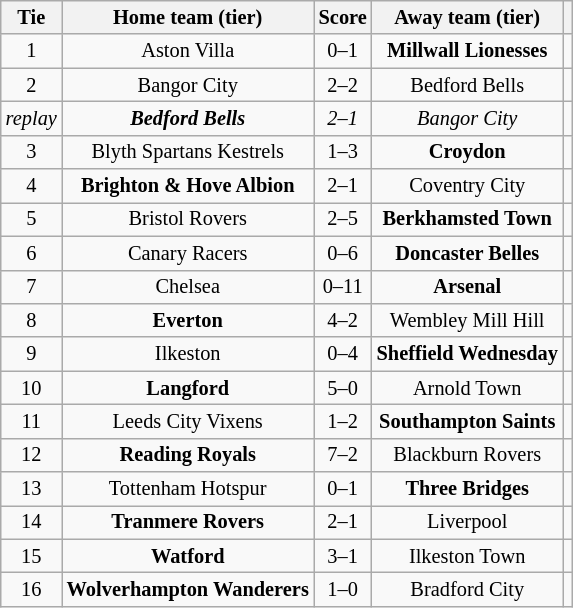<table class="wikitable" style="text-align:center; font-size:85%">
<tr>
<th>Tie</th>
<th>Home team (tier)</th>
<th>Score</th>
<th>Away team (tier)</th>
<th></th>
</tr>
<tr>
<td align="center">1</td>
<td>Aston Villa</td>
<td align="center">0–1 </td>
<td><strong>Millwall Lionesses</strong></td>
<td></td>
</tr>
<tr>
<td align="center">2</td>
<td>Bangor City</td>
<td align="center">2–2 </td>
<td>Bedford Bells</td>
<td></td>
</tr>
<tr>
<td align="center"><em>replay</em></td>
<td><strong><em>Bedford Bells</em></strong></td>
<td align="center"><em>2–1</em></td>
<td><em>Bangor City</em></td>
<td></td>
</tr>
<tr>
<td align="center">3</td>
<td>Blyth Spartans Kestrels</td>
<td align="center">1–3</td>
<td><strong>Croydon</strong></td>
<td></td>
</tr>
<tr>
<td align="center">4</td>
<td><strong>Brighton & Hove Albion</strong></td>
<td align="center">2–1</td>
<td>Coventry City</td>
<td></td>
</tr>
<tr>
<td align="center">5</td>
<td>Bristol Rovers</td>
<td align="center">2–5</td>
<td><strong>Berkhamsted Town</strong></td>
<td></td>
</tr>
<tr>
<td align="center">6</td>
<td>Canary Racers</td>
<td align="center">0–6</td>
<td><strong>Doncaster Belles</strong></td>
<td></td>
</tr>
<tr>
<td align="center">7</td>
<td>Chelsea</td>
<td align="center">0–11</td>
<td><strong>Arsenal</strong></td>
<td></td>
</tr>
<tr>
<td align="center">8</td>
<td><strong>Everton</strong></td>
<td align="center">4–2</td>
<td>Wembley Mill Hill</td>
<td></td>
</tr>
<tr>
<td align="center">9</td>
<td>Ilkeston</td>
<td align="center">0–4</td>
<td><strong>Sheffield Wednesday</strong></td>
<td></td>
</tr>
<tr>
<td align="center">10</td>
<td><strong>Langford</strong></td>
<td align="center">5–0</td>
<td>Arnold Town</td>
<td></td>
</tr>
<tr>
<td align="center">11</td>
<td>Leeds City Vixens</td>
<td align="center">1–2</td>
<td><strong>Southampton Saints</strong></td>
<td></td>
</tr>
<tr>
<td align="center">12</td>
<td><strong>Reading Royals</strong></td>
<td align="center">7–2</td>
<td>Blackburn Rovers</td>
<td></td>
</tr>
<tr>
<td align="center">13</td>
<td>Tottenham Hotspur</td>
<td align="center">0–1</td>
<td><strong>Three Bridges</strong></td>
<td></td>
</tr>
<tr>
<td align="center">14</td>
<td><strong>Tranmere Rovers</strong></td>
<td align="center">2–1</td>
<td>Liverpool</td>
<td></td>
</tr>
<tr>
<td align="center">15</td>
<td><strong>Watford</strong></td>
<td align="center">3–1</td>
<td>Ilkeston Town</td>
<td></td>
</tr>
<tr>
<td align="center">16</td>
<td><strong>Wolverhampton Wanderers</strong></td>
<td align="center">1–0</td>
<td>Bradford City</td>
<td></td>
</tr>
</table>
